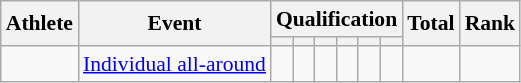<table class="wikitable" style="font-size:90%">
<tr>
<th rowspan=2>Athlete</th>
<th rowspan=2>Event</th>
<th colspan=6>Qualification</th>
<th rowspan=2>Total</th>
<th rowspan=2>Rank</th>
</tr>
<tr style="font-size:95%">
<th></th>
<th></th>
<th></th>
<th></th>
<th></th>
<th></th>
</tr>
<tr align=center>
<td align=left></td>
<td align=left><a href='#'>Individual all-around</a></td>
<td></td>
<td></td>
<td></td>
<td></td>
<td></td>
<td></td>
<td></td>
<td></td>
</tr>
</table>
